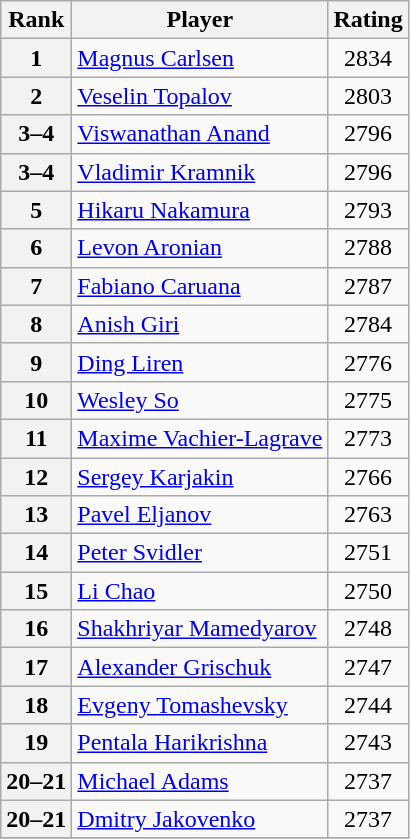<table class="wikitable">
<tr>
<th>Rank</th>
<th>Player</th>
<th>Rating</th>
</tr>
<tr>
<th>1</th>
<td> <a href='#'>Magnus Carlsen</a></td>
<td style="text-align:center">2834</td>
</tr>
<tr>
<th>2</th>
<td> <a href='#'>Veselin Topalov</a></td>
<td style="text-align:center">2803</td>
</tr>
<tr>
<th>3–4</th>
<td> <a href='#'>Viswanathan Anand</a></td>
<td style="text-align:center">2796</td>
</tr>
<tr>
<th>3–4</th>
<td> <a href='#'>Vladimir Kramnik</a></td>
<td style="text-align:center">2796</td>
</tr>
<tr>
<th>5</th>
<td> <a href='#'>Hikaru Nakamura</a></td>
<td style="text-align:center">2793</td>
</tr>
<tr>
<th>6</th>
<td> <a href='#'>Levon Aronian</a></td>
<td style="text-align:center">2788</td>
</tr>
<tr>
<th>7</th>
<td> <a href='#'>Fabiano Caruana</a></td>
<td style="text-align:center">2787</td>
</tr>
<tr>
<th>8</th>
<td> <a href='#'>Anish Giri</a></td>
<td style="text-align:center">2784</td>
</tr>
<tr>
<th>9</th>
<td> <a href='#'>Ding Liren</a></td>
<td style="text-align:center">2776</td>
</tr>
<tr>
<th>10</th>
<td> <a href='#'>Wesley So</a></td>
<td style="text-align:center">2775</td>
</tr>
<tr>
<th>11</th>
<td> <a href='#'>Maxime Vachier-Lagrave</a></td>
<td style="text-align:center">2773</td>
</tr>
<tr>
<th>12</th>
<td> <a href='#'>Sergey Karjakin</a></td>
<td style="text-align:center">2766</td>
</tr>
<tr>
<th>13</th>
<td> <a href='#'>Pavel Eljanov</a></td>
<td style="text-align:center">2763</td>
</tr>
<tr>
<th>14</th>
<td> <a href='#'>Peter Svidler</a></td>
<td style="text-align:center">2751</td>
</tr>
<tr>
<th>15</th>
<td> <a href='#'>Li Chao</a></td>
<td style="text-align:center">2750</td>
</tr>
<tr>
<th>16</th>
<td> <a href='#'>Shakhriyar Mamedyarov</a></td>
<td style="text-align:center">2748</td>
</tr>
<tr>
<th>17</th>
<td> <a href='#'>Alexander Grischuk</a></td>
<td style="text-align:center">2747</td>
</tr>
<tr>
<th>18</th>
<td> <a href='#'>Evgeny Tomashevsky</a></td>
<td style="text-align:center">2744</td>
</tr>
<tr>
<th>19</th>
<td> <a href='#'>Pentala Harikrishna</a></td>
<td style="text-align:center">2743</td>
</tr>
<tr>
<th>20–21</th>
<td> <a href='#'>Michael Adams</a></td>
<td style="text-align:center">2737</td>
</tr>
<tr>
<th>20–21</th>
<td> <a href='#'>Dmitry Jakovenko</a></td>
<td style="text-align:center">2737</td>
</tr>
<tr>
</tr>
</table>
